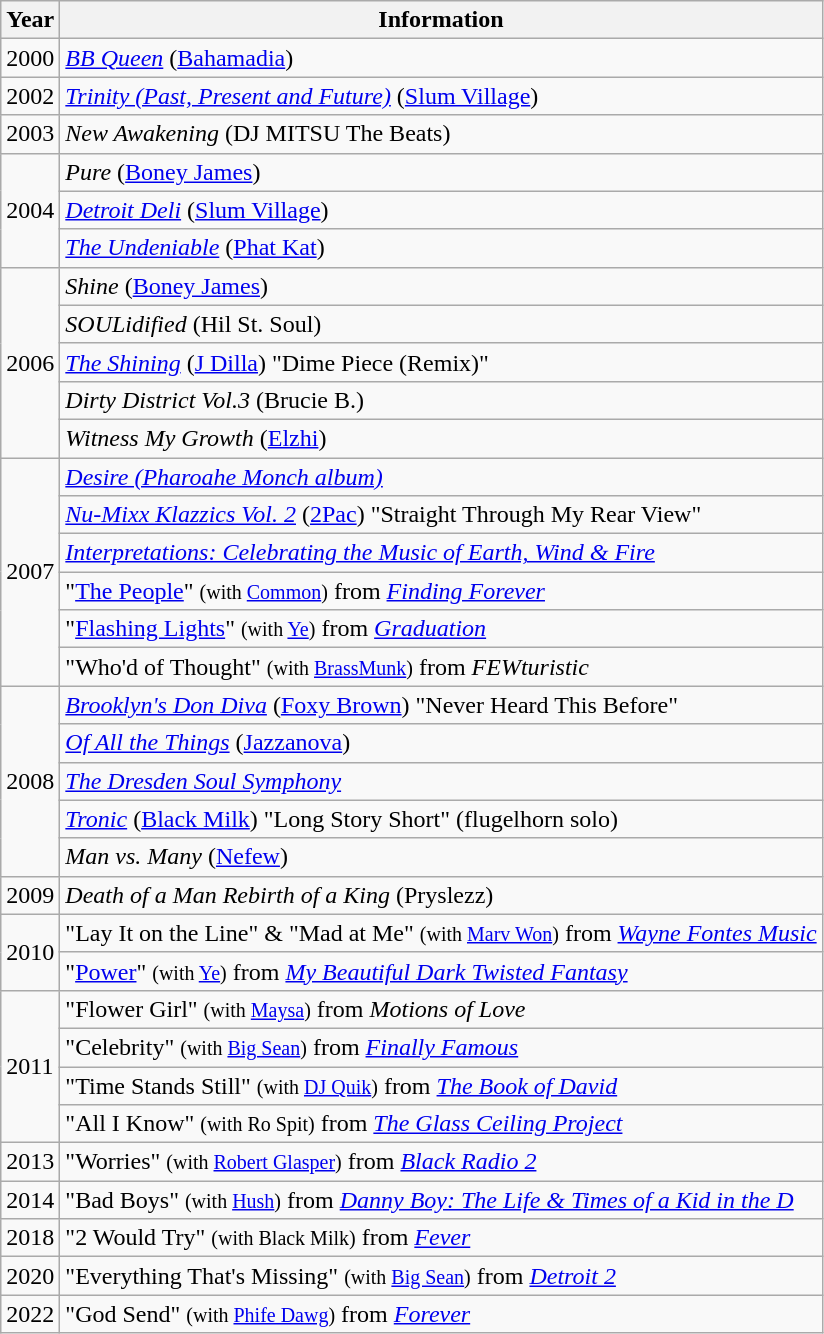<table class="wikitable">
<tr>
<th>Year</th>
<th>Information</th>
</tr>
<tr>
<td>2000</td>
<td><em><a href='#'>BB Queen</a></em> (<a href='#'>Bahamadia</a>)</td>
</tr>
<tr>
<td>2002</td>
<td><em><a href='#'>Trinity (Past, Present and Future)</a></em> (<a href='#'>Slum Village</a>)</td>
</tr>
<tr>
<td>2003</td>
<td><em>New Awakening</em> (DJ MITSU The Beats)</td>
</tr>
<tr>
<td rowspan="3">2004</td>
<td><em>Pure</em> (<a href='#'>Boney James</a>)</td>
</tr>
<tr>
<td><em><a href='#'>Detroit Deli</a></em> (<a href='#'>Slum Village</a>)</td>
</tr>
<tr>
<td><em><a href='#'>The Undeniable</a></em> (<a href='#'>Phat Kat</a>)</td>
</tr>
<tr>
<td rowspan="5">2006</td>
<td><em>Shine</em> (<a href='#'>Boney James</a>)</td>
</tr>
<tr>
<td><em>SOULidified</em> (Hil St. Soul)</td>
</tr>
<tr>
<td><em><a href='#'>The Shining</a></em> (<a href='#'>J Dilla</a>) "Dime Piece (Remix)"</td>
</tr>
<tr>
<td><em>Dirty District Vol.3</em> (Brucie B.)</td>
</tr>
<tr>
<td><em>Witness My Growth</em> (<a href='#'>Elzhi</a>)</td>
</tr>
<tr>
<td rowspan="6">2007</td>
<td><em><a href='#'>Desire (Pharoahe Monch album)</a></em></td>
</tr>
<tr>
<td><em><a href='#'>Nu-Mixx Klazzics Vol. 2</a></em> (<a href='#'>2Pac</a>) "Straight Through My Rear View"</td>
</tr>
<tr>
<td><em><a href='#'>Interpretations: Celebrating the Music of Earth, Wind & Fire</a></em></td>
</tr>
<tr>
<td>"<a href='#'>The People</a>" <small>(with <a href='#'>Common</a>)</small> from <em><a href='#'>Finding Forever</a></em></td>
</tr>
<tr>
<td>"<a href='#'>Flashing Lights</a>" <small>(with <a href='#'>Ye</a>)</small> from <em><a href='#'>Graduation</a></em></td>
</tr>
<tr>
<td>"Who'd of Thought" <small>(with <a href='#'>BrassMunk</a>)</small> from <em>FEWturistic</em></td>
</tr>
<tr>
<td rowspan="5">2008</td>
<td><em><a href='#'>Brooklyn's Don Diva</a></em> (<a href='#'>Foxy Brown</a>) "Never Heard This Before"</td>
</tr>
<tr>
<td><em><a href='#'>Of All the Things</a></em> (<a href='#'>Jazzanova</a>)</td>
</tr>
<tr>
<td><em><a href='#'>The Dresden Soul Symphony</a></em></td>
</tr>
<tr>
<td><em><a href='#'>Tronic</a></em> (<a href='#'>Black Milk</a>) "Long Story Short" (flugelhorn solo)</td>
</tr>
<tr>
<td><em>Man vs. Many</em> (<a href='#'>Nefew</a>)</td>
</tr>
<tr>
<td>2009</td>
<td><em>Death of a Man Rebirth of a King</em> (Pryslezz)</td>
</tr>
<tr>
<td rowspan="2">2010</td>
<td>"Lay It on the Line" & "Mad at Me" <small>(with <a href='#'>Marv Won</a>)</small> from <em><a href='#'>Wayne Fontes Music</a></em></td>
</tr>
<tr>
<td>"<a href='#'>Power</a>" <small>(with <a href='#'>Ye</a>)</small> from <em><a href='#'>My Beautiful Dark Twisted Fantasy</a></em></td>
</tr>
<tr>
<td rowspan="4">2011</td>
<td>"Flower Girl" <small>(with <a href='#'>Maysa</a>)</small> from <em>Motions of Love</em></td>
</tr>
<tr>
<td>"Celebrity" <small>(with <a href='#'>Big Sean</a>)</small> from <em><a href='#'>Finally Famous</a></em></td>
</tr>
<tr>
<td>"Time Stands Still" <small>(with <a href='#'>DJ Quik</a>)</small> from <em><a href='#'>The Book of David</a></em></td>
</tr>
<tr>
<td>"All I Know" <small>(with Ro Spit)</small> from <em><a href='#'>The Glass Ceiling Project</a></em></td>
</tr>
<tr>
<td>2013</td>
<td>"Worries" <small>(with <a href='#'>Robert Glasper</a>)</small> from <em><a href='#'>Black Radio 2</a></em></td>
</tr>
<tr>
<td>2014</td>
<td>"Bad Boys" <small>(with <a href='#'>Hush</a>)</small> from <em><a href='#'>Danny Boy: The Life & Times of a Kid in the D</a></em></td>
</tr>
<tr>
<td>2018</td>
<td>"2 Would Try" <small>(with Black Milk)</small> from <em><a href='#'>Fever</a></em></td>
</tr>
<tr>
<td>2020</td>
<td>"Everything That's Missing" <small>(with <a href='#'>Big Sean</a>)</small> from <em><a href='#'>Detroit 2</a></em></td>
</tr>
<tr>
<td>2022</td>
<td>"God Send" <small>(with <a href='#'>Phife Dawg</a>)</small> from <em><a href='#'>Forever</a></em></td>
</tr>
</table>
